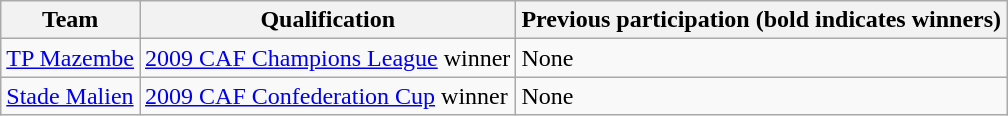<table class="wikitable">
<tr>
<th>Team</th>
<th>Qualification</th>
<th>Previous participation (bold indicates winners)</th>
</tr>
<tr>
<td> <a href='#'>TP Mazembe</a></td>
<td><a href='#'>2009 CAF Champions League</a> winner</td>
<td>None</td>
</tr>
<tr>
<td> <a href='#'>Stade Malien</a></td>
<td><a href='#'>2009 CAF Confederation Cup</a> winner</td>
<td>None</td>
</tr>
</table>
